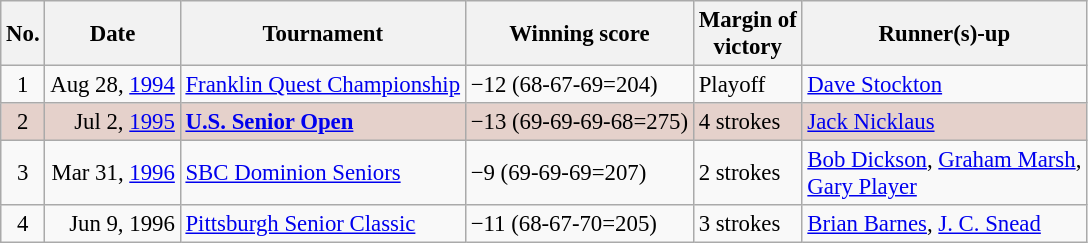<table class="wikitable" style="font-size:95%;">
<tr>
<th>No.</th>
<th>Date</th>
<th>Tournament</th>
<th>Winning score</th>
<th>Margin of<br>victory</th>
<th>Runner(s)-up</th>
</tr>
<tr>
<td align=center>1</td>
<td align=right>Aug 28, <a href='#'>1994</a></td>
<td><a href='#'>Franklin Quest Championship</a></td>
<td>−12 (68-67-69=204)</td>
<td>Playoff</td>
<td> <a href='#'>Dave Stockton</a></td>
</tr>
<tr style="background:#e5d1cb;">
<td align=center>2</td>
<td align=right>Jul 2, <a href='#'>1995</a></td>
<td><strong><a href='#'>U.S. Senior Open</a></strong></td>
<td>−13 (69-69-69-68=275)</td>
<td>4 strokes</td>
<td> <a href='#'>Jack Nicklaus</a></td>
</tr>
<tr>
<td align=center>3</td>
<td align=right>Mar 31, <a href='#'>1996</a></td>
<td><a href='#'>SBC Dominion Seniors</a></td>
<td>−9 (69-69-69=207)</td>
<td>2 strokes</td>
<td> <a href='#'>Bob Dickson</a>,  <a href='#'>Graham Marsh</a>,<br> <a href='#'>Gary Player</a></td>
</tr>
<tr>
<td align=center>4</td>
<td align=right>Jun 9, 1996</td>
<td><a href='#'>Pittsburgh Senior Classic</a></td>
<td>−11 (68-67-70=205)</td>
<td>3 strokes</td>
<td> <a href='#'>Brian Barnes</a>,  <a href='#'>J. C. Snead</a></td>
</tr>
</table>
